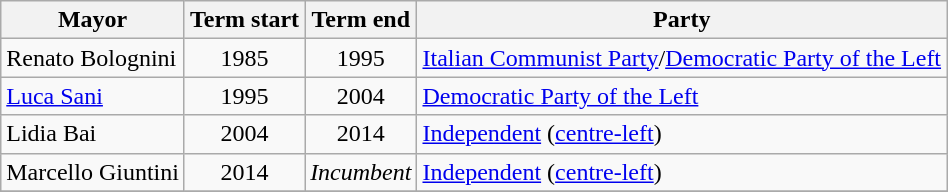<table class="wikitable">
<tr>
<th>Mayor</th>
<th>Term start</th>
<th>Term end</th>
<th>Party</th>
</tr>
<tr>
<td>Renato Bolognini</td>
<td align=center>1985</td>
<td align=center>1995</td>
<td><a href='#'>Italian Communist Party</a>/<a href='#'>Democratic Party of the Left</a></td>
</tr>
<tr>
<td><a href='#'>Luca Sani</a></td>
<td align=center>1995</td>
<td align=center>2004</td>
<td><a href='#'>Democratic Party of the Left</a></td>
</tr>
<tr>
<td>Lidia Bai</td>
<td align=center>2004</td>
<td align=center>2014</td>
<td><a href='#'>Independent</a> (<a href='#'>centre-left</a>)</td>
</tr>
<tr>
<td>Marcello Giuntini</td>
<td align=center>2014</td>
<td align=center><em>Incumbent</em></td>
<td><a href='#'>Independent</a> (<a href='#'>centre-left</a>)</td>
</tr>
<tr>
</tr>
</table>
